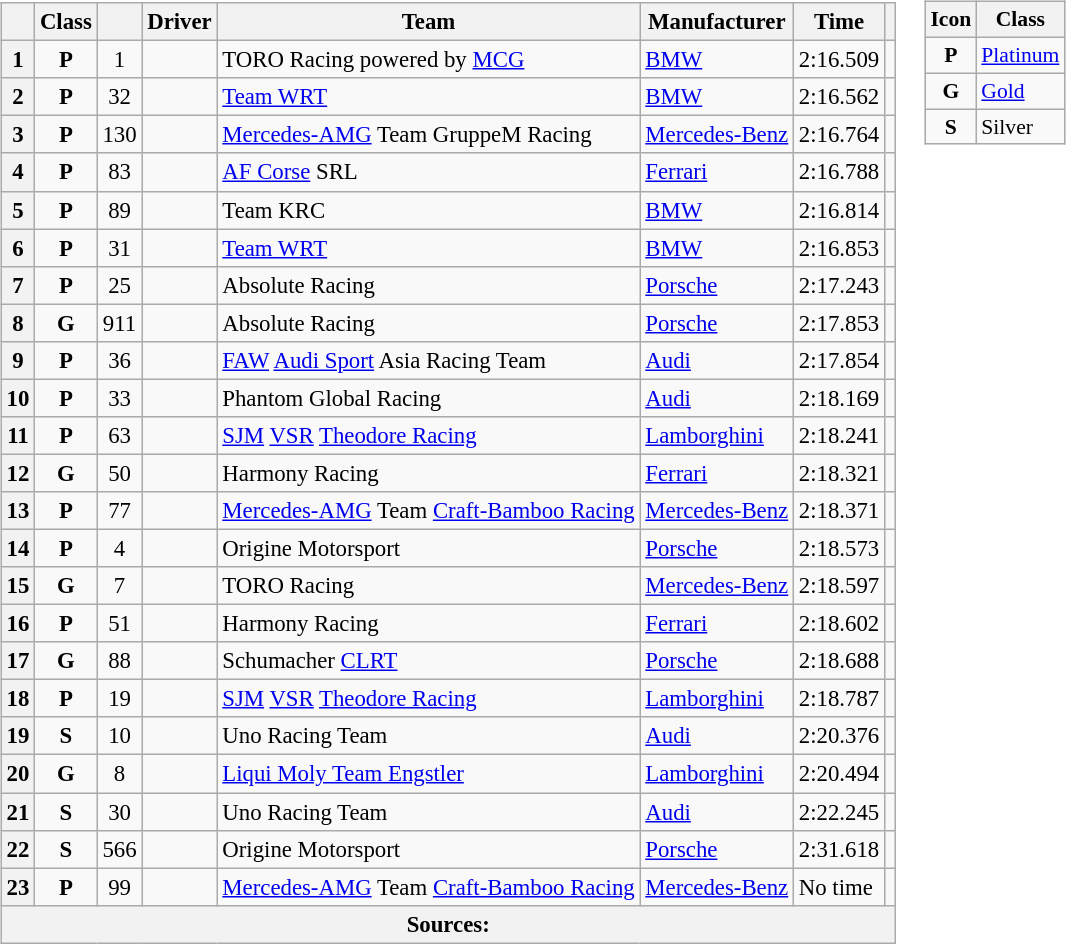<table>
<tr>
<td><br><table class="wikitable sortable" style="font-size: 95%;">
<tr>
<th scope="col"></th>
<th scope="col">Class</th>
<th scope="col"></th>
<th scope="col">Driver</th>
<th scope="col">Team</th>
<th scope="col">Manufacturer</th>
<th scope="col">Time</th>
<th scope="col"></th>
</tr>
<tr>
<th scope="row">1</th>
<td align="center"><strong><span>P</span></strong></td>
<td align="center">1</td>
<td data-sort-value="MAR"></td>
<td> TORO Racing powered by <a href='#'>MCG</a></td>
<td><a href='#'>BMW</a></td>
<td>2:16.509</td>
<td></td>
</tr>
<tr>
<th scope="row">2</th>
<td align="center"><strong><span>P</span></strong></td>
<td align="center">32</td>
<td data-sort-value="VAN2"></td>
<td> <a href='#'>Team WRT</a></td>
<td><a href='#'>BMW</a></td>
<td>2:16.562</td>
<td></td>
</tr>
<tr>
<th scope="row">3</th>
<td align="center"><strong><span>P</span></strong></td>
<td align="center">130</td>
<td data-sort-value="ENG1"></td>
<td> <a href='#'>Mercedes-AMG</a> Team GruppeM Racing</td>
<td><a href='#'>Mercedes-Benz</a></td>
<td>2:16.764</td>
<td></td>
</tr>
<tr>
<th scope="row">4</th>
<td align="center"><strong><span>P</span></strong></td>
<td align="center">83</td>
<td data-sort-value="FUO"></td>
<td> <a href='#'>AF Corse</a> SRL</td>
<td><a href='#'>Ferrari</a></td>
<td>2:16.788</td>
<td></td>
</tr>
<tr>
<th scope="row">5</th>
<td align="center"><strong><span>P</span></strong></td>
<td align="center">89</td>
<td data-sort-value="FAR"></td>
<td> Team KRC</td>
<td><a href='#'>BMW</a></td>
<td>2:16.814</td>
<td></td>
</tr>
<tr>
<th scope="row">6</th>
<td align="center"><strong><span>P</span></strong></td>
<td align="center">31</td>
<td data-sort-value="VDL"></td>
<td> <a href='#'>Team WRT</a></td>
<td><a href='#'>BMW</a></td>
<td>2:16.853</td>
<td></td>
</tr>
<tr>
<th scope="row">7</th>
<td align="center"><strong><span>P</span></strong></td>
<td align="center">25</td>
<td data-sort-value="VAN1"></td>
<td> Absolute Racing</td>
<td><a href='#'>Porsche</a></td>
<td>2:17.243</td>
<td></td>
</tr>
<tr>
<th scope="row">8</th>
<td align="center"><strong><span>G</span></strong></td>
<td align="center">911</td>
<td data-sort-value="PIC"></td>
<td> Absolute Racing</td>
<td><a href='#'>Porsche</a></td>
<td>2:17.853</td>
<td></td>
</tr>
<tr>
<th scope="row">9</th>
<td align="center"><strong><span>P</span></strong></td>
<td align="center">36</td>
<td data-sort-value="FEL"></td>
<td> <a href='#'>FAW</a> <a href='#'>Audi Sport</a> Asia Racing Team</td>
<td><a href='#'>Audi</a></td>
<td>2:17.854</td>
<td></td>
</tr>
<tr>
<th scope="row">10</th>
<td align="center"><strong><span>P</span></strong></td>
<td align="center">33</td>
<td data-sort-value="HAA"></td>
<td> Phantom Global Racing</td>
<td><a href='#'>Audi</a></td>
<td>2:18.169</td>
<td></td>
</tr>
<tr>
<th scope="row">11</th>
<td align="center"><strong><span>P</span></strong></td>
<td align="center">63</td>
<td data-sort-value="MOR"></td>
<td> <a href='#'>SJM</a> <a href='#'>VSR</a> <a href='#'>Theodore Racing</a></td>
<td><a href='#'>Lamborghini</a></td>
<td>2:18.241</td>
<td></td>
</tr>
<tr>
<th scope="row">12</th>
<td align="center"><strong><span>G</span></strong></td>
<td align="center">50</td>
<td data-sort-value="YEY"></td>
<td> Harmony Racing</td>
<td><a href='#'>Ferrari</a></td>
<td>2:18.321</td>
<td></td>
</tr>
<tr>
<th scope="row">13</th>
<td align="center"><strong><span>P</span></strong></td>
<td align="center">77</td>
<td data-sort-value="JUN"></td>
<td> <a href='#'>Mercedes-AMG</a> Team <a href='#'>Craft-Bamboo Racing</a></td>
<td><a href='#'>Mercedes-Benz</a></td>
<td>2:18.371</td>
<td></td>
</tr>
<tr>
<th scope="row">14</th>
<td align="center"><strong><span>P</span></strong></td>
<td align="center">4</td>
<td data-sort-value="PRE"></td>
<td> Origine Motorsport</td>
<td><a href='#'>Porsche</a></td>
<td>2:18.573</td>
<td></td>
</tr>
<tr>
<th scope="row">15</th>
<td align="center"><strong><span>G</span></strong></td>
<td align="center">7</td>
<td data-sort-value="ARO"></td>
<td> TORO Racing</td>
<td><a href='#'>Mercedes-Benz</a></td>
<td>2:18.597</td>
<td></td>
</tr>
<tr>
<th scope="row">16</th>
<td align="center"><strong><span>P</span></strong></td>
<td align="center">51</td>
<td data-sort-value="SER"></td>
<td> Harmony Racing</td>
<td><a href='#'>Ferrari</a></td>
<td>2:18.602</td>
<td></td>
</tr>
<tr>
<th scope="row">17</th>
<td align="center"><strong><span>G</span></strong></td>
<td align="center">88</td>
<td data-sort-value="HEI"></td>
<td> Schumacher <a href='#'>CLRT</a></td>
<td><a href='#'>Porsche</a></td>
<td>2:18.688</td>
<td></td>
</tr>
<tr>
<th scope="row">18</th>
<td align="center"><strong><span>P</span></strong></td>
<td align="center">19</td>
<td data-sort-value="CAI"></td>
<td> <a href='#'>SJM</a> <a href='#'>VSR</a> <a href='#'>Theodore Racing</a></td>
<td><a href='#'>Lamborghini</a></td>
<td>2:18.787</td>
<td></td>
</tr>
<tr>
<th scope="row">19</th>
<td align="center"><strong><span>S</span></strong></td>
<td align="center">10</td>
<td data-sort-value="FON"></td>
<td> Uno Racing Team</td>
<td><a href='#'>Audi</a></td>
<td>2:20.376</td>
<td></td>
</tr>
<tr>
<th scope="row">20</th>
<td align="center"><strong><span>G</span></strong></td>
<td align="center">8</td>
<td data-sort-value="ENG2"></td>
<td rowspan="1"> <a href='#'>Liqui Moly Team Engstler</a></td>
<td><a href='#'>Lamborghini</a></td>
<td>2:20.494</td>
<td></td>
</tr>
<tr>
<th scope="row">21</th>
<td align="center"><strong><span>S</span></strong></td>
<td align="center">30</td>
<td data-sort-value="YUK"></td>
<td> Uno Racing Team</td>
<td><a href='#'>Audi</a></td>
<td>2:22.245</td>
<td></td>
</tr>
<tr>
<th scope="row">22</th>
<td align="center"><strong><span>S</span></strong></td>
<td align="center">566</td>
<td data-sort-value="YHL"></td>
<td> Origine Motorsport</td>
<td><a href='#'>Porsche</a></td>
<td>2:31.618</td>
<td></td>
</tr>
<tr>
<th scope="row">23</th>
<td align="center"><strong><span>P</span></strong></td>
<td align="center">99</td>
<td data-sort-value="GOU"></td>
<td> <a href='#'>Mercedes-AMG</a> Team <a href='#'>Craft-Bamboo Racing</a></td>
<td><a href='#'>Mercedes-Benz</a></td>
<td>No time</td>
<td></td>
</tr>
<tr>
<th colspan="8">Sources:</th>
</tr>
</table>
</td>
<td valign="top"><br><table style="margin-right:0; font-size:90%" class="wikitable">
<tr>
<th scope="col">Icon</th>
<th scope="col">Class</th>
</tr>
<tr>
<td align=center><strong><span>P</span></strong></td>
<td><a href='#'>Platinum</a></td>
</tr>
<tr>
<td align=center><strong><span>G</span></strong></td>
<td><a href='#'>Gold</a></td>
</tr>
<tr>
<td align=center><strong><span>S</span></strong></td>
<td>Silver</td>
</tr>
</table>
</td>
</tr>
</table>
